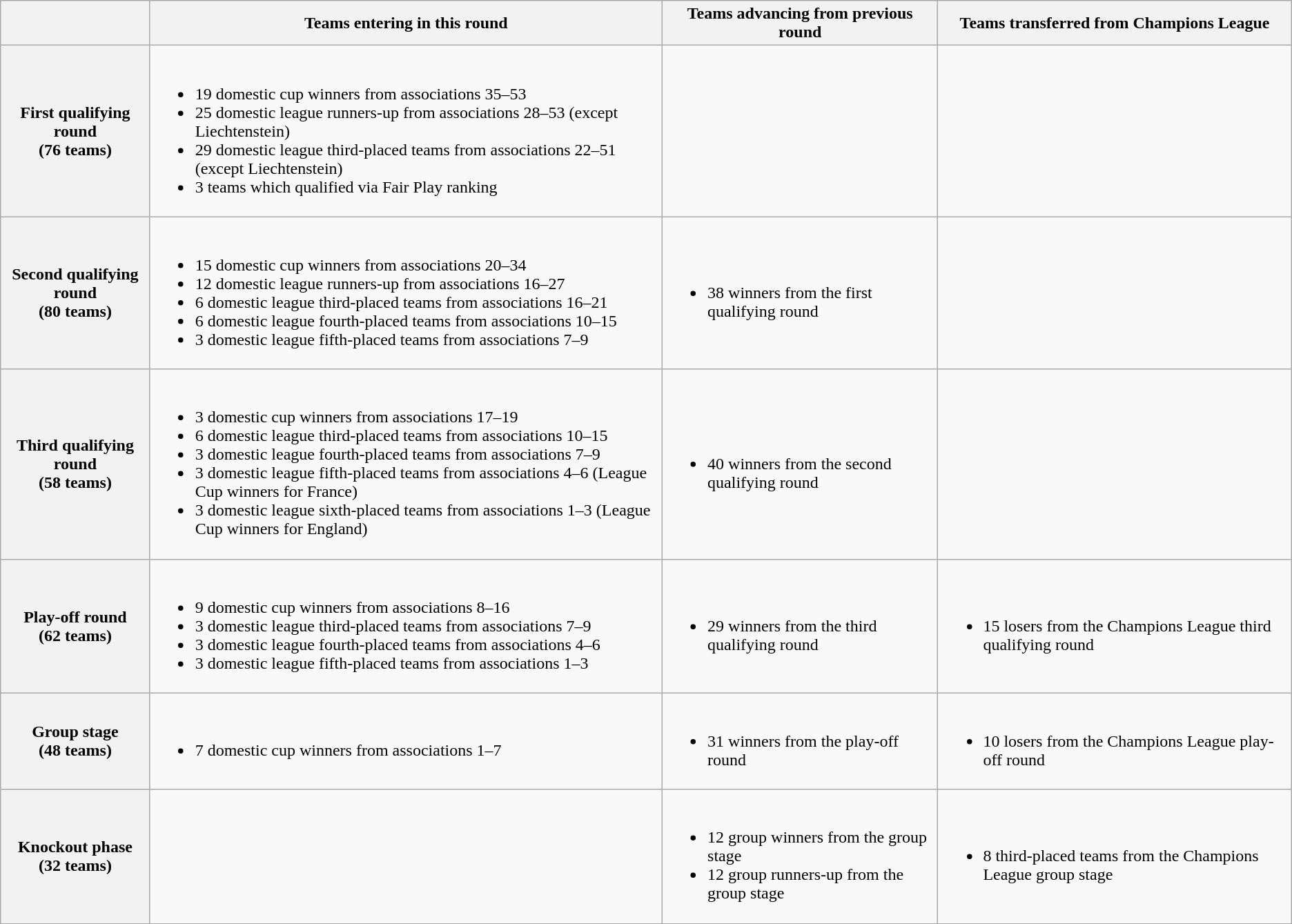<table class="wikitable">
<tr>
<th></th>
<th>Teams entering in this round</th>
<th>Teams advancing from previous round</th>
<th>Teams transferred from Champions League</th>
</tr>
<tr>
<th>First qualifying round<br>(76 teams)</th>
<td><br><ul><li>19 domestic cup winners from associations 35–53</li><li>25 domestic league runners-up from associations 28–53 (except Liechtenstein)</li><li>29 domestic league third-placed teams from associations 22–51 (except Liechtenstein)</li><li>3 teams which qualified via Fair Play ranking</li></ul></td>
<td></td>
<td></td>
</tr>
<tr>
<th>Second qualifying round<br>(80 teams)</th>
<td><br><ul><li>15 domestic cup winners from associations 20–34</li><li>12 domestic league runners-up from associations 16–27</li><li>6 domestic league third-placed teams from associations 16–21</li><li>6 domestic league fourth-placed teams from associations 10–15</li><li>3 domestic league fifth-placed teams from associations 7–9</li></ul></td>
<td><br><ul><li>38 winners from the first qualifying round</li></ul></td>
<td></td>
</tr>
<tr>
<th>Third qualifying round<br>(58 teams)</th>
<td><br><ul><li>3 domestic cup winners from associations 17–19</li><li>6 domestic league third-placed teams from associations 10–15</li><li>3 domestic league fourth-placed teams from associations 7–9</li><li>3 domestic league fifth-placed teams from associations 4–6 (League Cup winners for France)</li><li>3 domestic league sixth-placed teams from associations 1–3 (League Cup winners for England)</li></ul></td>
<td><br><ul><li>40 winners from the second qualifying round</li></ul></td>
<td></td>
</tr>
<tr>
<th>Play-off round<br>(62 teams)</th>
<td><br><ul><li>9 domestic cup winners from associations 8–16</li><li>3 domestic league third-placed teams from associations 7–9</li><li>3 domestic league fourth-placed teams from associations 4–6</li><li>3 domestic league fifth-placed teams from associations 1–3</li></ul></td>
<td><br><ul><li>29 winners from the third qualifying round</li></ul></td>
<td><br><ul><li>15 losers from the Champions League third qualifying round</li></ul></td>
</tr>
<tr>
<th>Group stage<br>(48 teams)</th>
<td><br><ul><li>7 domestic cup winners from associations 1–7</li></ul></td>
<td><br><ul><li>31 winners from the play-off round</li></ul></td>
<td><br><ul><li>10 losers from the Champions League play-off round</li></ul></td>
</tr>
<tr>
<th>Knockout phase<br>(32 teams)</th>
<td></td>
<td><br><ul><li>12 group winners from the group stage</li><li>12 group runners-up from the group stage</li></ul></td>
<td><br><ul><li>8 third-placed teams from the Champions League group stage</li></ul></td>
</tr>
</table>
